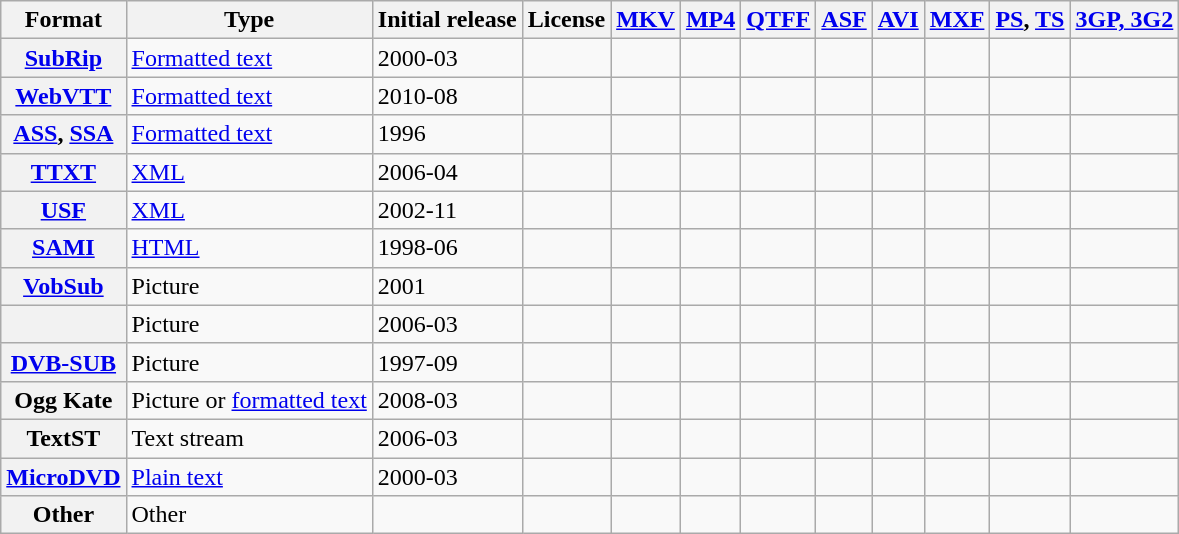<table class="wikitable sortable plainrowheaders sticky-header">
<tr>
<th scope="col">Format</th>
<th scope="col">Type</th>
<th scope="col">Initial release</th>
<th scope="col">License<wbr></th>
<th scope="col"><a href='#'>MKV</a><wbr></th>
<th scope="col"><a href='#'>MP4</a></th>
<th scope="col"><a href='#'>QTFF</a><wbr></th>
<th scope="col"><a href='#'>ASF</a><wbr></th>
<th scope="col"><a href='#'>AVI</a><wbr></th>
<th scope="col"><a href='#'>MXF</a><wbr></th>
<th scope="col"><a href='#'>PS</a>, <a href='#'>TS</a><wbr></th>
<th scope="col"><a href='#'>3GP, 3G2</a></th>
</tr>
<tr>
<th scope="row"><a href='#'>SubRip</a><wbr></th>
<td data-sort-value="70-formatted-text"><a href='#'>Formatted text</a></td>
<td>2000-03</td>
<td></td>
<td><wbr></td>
<td><wbr></td>
<td><wbr></td>
<td><wbr></td>
<td><wbr></td>
<td></td>
<td></td>
<td><wbr></td>
</tr>
<tr>
<th scope="row"><a href='#'>WebVTT</a></th>
<td data-sort-value="70-formatted-text"><a href='#'>Formatted text</a></td>
<td>2010-08</td>
<td></td>
<td><wbr></td>
<td><wbr></td>
<td><wbr></td>
<td></td>
<td></td>
<td></td>
<td></td>
<td><wbr></td>
</tr>
<tr>
<th scope="row"><a href='#'>ASS</a>, <a href='#'>SSA</a></th>
<td data-sort-value="70-formatted-text"><a href='#'>Formatted text</a></td>
<td>1996</td>
<td></td>
<td><wbr></td>
<td></td>
<td></td>
<td></td>
<td><wbr></td>
<td></td>
<td></td>
<td></td>
</tr>
<tr>
<th scope="row"><a href='#'>TTXT</a><wbr></th>
<td data-sort-value="50-markup-generic-xml"><a href='#'>XML</a></td>
<td>2006-04</td>
<td></td>
<td><wbr></td>
<td></td>
<td><wbr></td>
<td></td>
<td></td>
<td></td>
<td></td>
<td></td>
</tr>
<tr>
<th scope="row"><a href='#'>USF</a></th>
<td data-sort-value="50-markup-generic-xml"><a href='#'>XML</a></td>
<td>2002-11</td>
<td></td>
<td></td>
<td></td>
<td></td>
<td></td>
<td></td>
<td></td>
<td></td>
<td></td>
</tr>
<tr>
<th scope="row"><a href='#'>SAMI</a></th>
<td data-sort-value="55-markup-specialized-html"><a href='#'>HTML</a></td>
<td>1998-06</td>
<td></td>
<td></td>
<td></td>
<td></td>
<td></td>
<td></td>
<td></td>
<td></td>
<td></td>
</tr>
<tr>
<th scope="row"><a href='#'>VobSub</a></th>
<td data-sort-value="20-picture">Picture</td>
<td>2001</td>
<td></td>
<td><wbr></td>
<td></td>
<td></td>
<td></td>
<td></td>
<td></td>
<td></td>
<td></td>
</tr>
<tr>
<th scope="row"><wbr></th>
<td data-sort-value="20-picture">Picture</td>
<td>2006-03</td>
<td></td>
<td><wbr></td>
<td><wbr></td>
<td></td>
<td></td>
<td></td>
<td></td>
<td></td>
<td></td>
</tr>
<tr>
<th scope="row"><a href='#'>DVB-SUB</a><wbr></th>
<td data-sort-value="20-picture">Picture</td>
<td>1997-09</td>
<td></td>
<td><wbr></td>
<td></td>
<td></td>
<td></td>
<td></td>
<td><wbr></td>
<td></td>
<td></td>
</tr>
<tr>
<th scope="row">Ogg Kate<wbr></th>
<td data-sort-value="30-picture-or-formatted-text">Picture or <a href='#'>formatted text</a></td>
<td>2008-03</td>
<td></td>
<td><wbr></td>
<td></td>
<td></td>
<td></td>
<td></td>
<td></td>
<td></td>
<td></td>
</tr>
<tr>
<th scope="row">TextST<wbr></th>
<td data-sort-value="80-text-stream">Text stream</td>
<td>2006-03</td>
<td></td>
<td></td>
<td></td>
<td></td>
<td></td>
<td></td>
<td></td>
<td></td>
<td></td>
</tr>
<tr>
<th scope="row"><a href='#'>MicroDVD</a></th>
<td data-sort-value="90-plain-text"><a href='#'>Plain text</a></td>
<td>2000-03</td>
<td></td>
<td></td>
<td></td>
<td></td>
<td></td>
<td></td>
<td></td>
<td></td>
<td></td>
</tr>
<tr>
<th scope="row">Other</th>
<td data-sort-value="98-other-active">Other</td>
<td></td>
<td></td>
<td></td>
<td></td>
<td></td>
<td></td>
<td><wbr></td>
<td><wbr></td>
<td></td>
<td></td>
</tr>
</table>
